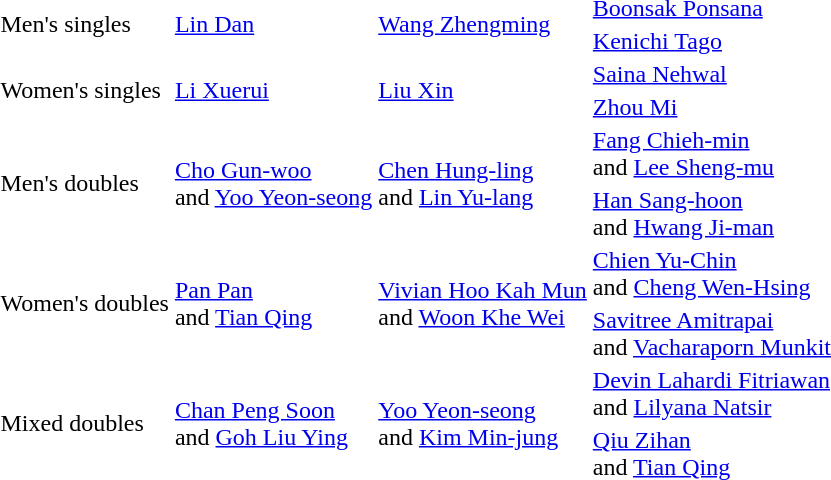<table>
<tr>
<td rowspan=2>Men's singles</td>
<td rowspan=2> <a href='#'>Lin Dan</a></td>
<td rowspan=2> <a href='#'>Wang Zhengming</a></td>
<td> <a href='#'>Boonsak Ponsana</a></td>
</tr>
<tr>
<td> <a href='#'>Kenichi Tago</a></td>
</tr>
<tr>
<td rowspan=2>Women's singles</td>
<td rowspan=2> <a href='#'>Li Xuerui</a></td>
<td rowspan=2> <a href='#'>Liu Xin</a></td>
<td> <a href='#'>Saina Nehwal</a></td>
</tr>
<tr>
<td> <a href='#'>Zhou Mi</a></td>
</tr>
<tr>
<td rowspan=2>Men's doubles</td>
<td rowspan=2> <a href='#'>Cho Gun-woo</a><br>and <a href='#'>Yoo Yeon-seong</a></td>
<td rowspan=2> <a href='#'>Chen Hung-ling</a><br>and <a href='#'>Lin Yu-lang</a></td>
<td> <a href='#'>Fang Chieh-min</a><br>and <a href='#'>Lee Sheng-mu</a></td>
</tr>
<tr>
<td> <a href='#'>Han Sang-hoon</a><br>and <a href='#'>Hwang Ji-man</a></td>
</tr>
<tr>
<td rowspan=2>Women's doubles</td>
<td rowspan=2> <a href='#'>Pan Pan</a><br>and <a href='#'>Tian Qing</a></td>
<td rowspan=2> <a href='#'>Vivian Hoo Kah Mun</a><br>and <a href='#'>Woon Khe Wei</a></td>
<td> <a href='#'>Chien Yu-Chin</a><br>and <a href='#'>Cheng Wen-Hsing</a></td>
</tr>
<tr>
<td> <a href='#'>Savitree Amitrapai</a><br>and <a href='#'>Vacharaporn Munkit</a></td>
</tr>
<tr>
<td rowspan=2>Mixed doubles</td>
<td rowspan=2> <a href='#'>Chan Peng Soon</a><br>and <a href='#'>Goh Liu Ying</a></td>
<td rowspan=2> <a href='#'>Yoo Yeon-seong</a><br>and <a href='#'>Kim Min-jung</a></td>
<td> <a href='#'>Devin Lahardi Fitriawan</a><br>and <a href='#'>Lilyana Natsir</a></td>
</tr>
<tr>
<td> <a href='#'>Qiu Zihan</a><br>and <a href='#'>Tian Qing</a></td>
</tr>
</table>
